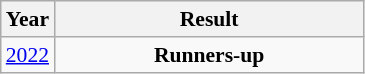<table class="wikitable" style="text-align: center; font-size:90%">
<tr>
<th>Year</th>
<th style="width:200px">Result</th>
</tr>
<tr>
<td> <a href='#'>2022</a></td>
<td><strong> Runners-up</strong></td>
</tr>
</table>
